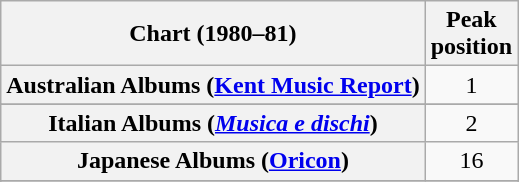<table class="wikitable sortable plainrowheaders" style="text-align:center">
<tr>
<th scope="col">Chart (1980–81)</th>
<th scope="col">Peak<br>position</th>
</tr>
<tr>
<th scope="row">Australian Albums (<a href='#'>Kent Music Report</a>)</th>
<td style="text-align:center;">1</td>
</tr>
<tr>
</tr>
<tr>
</tr>
<tr>
</tr>
<tr>
</tr>
<tr>
<th scope="row">Italian Albums (<em><a href='#'>Musica e dischi</a></em>)</th>
<td>2</td>
</tr>
<tr>
<th scope="row">Japanese Albums (<a href='#'>Oricon</a>)</th>
<td style="text-align:center;">16</td>
</tr>
<tr>
</tr>
<tr>
</tr>
<tr>
</tr>
<tr>
</tr>
<tr>
</tr>
</table>
